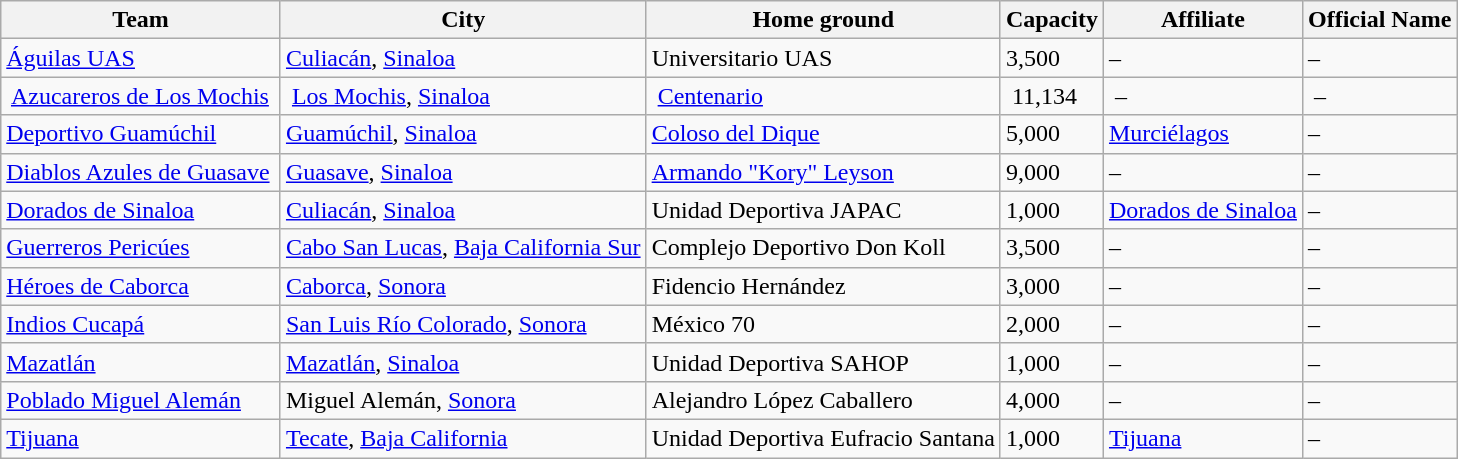<table class="wikitable sortable">
<tr>
<th>Team</th>
<th>City</th>
<th>Home ground</th>
<th>Capacity</th>
<th>Affiliate</th>
<th>Official Name</th>
</tr>
<tr>
<td><a href='#'>Águilas UAS</a></td>
<td><a href='#'>Culiacán</a>, <a href='#'>Sinaloa</a></td>
<td>Universitario UAS</td>
<td>3,500</td>
<td>–</td>
<td>–</td>
</tr>
<tr>
<td> <a href='#'>Azucareros de Los Mochis</a> </td>
<td> <a href='#'>Los Mochis</a>, <a href='#'>Sinaloa</a> </td>
<td> <a href='#'>Centenario</a> </td>
<td> 11,134</td>
<td> – </td>
<td> –</td>
</tr>
<tr>
<td><a href='#'>Deportivo Guamúchil</a></td>
<td><a href='#'>Guamúchil</a>, <a href='#'>Sinaloa</a></td>
<td><a href='#'>Coloso del Dique</a></td>
<td>5,000</td>
<td><a href='#'>Murciélagos</a></td>
<td>–</td>
</tr>
<tr>
<td><a href='#'>Diablos Azules de Guasave</a></td>
<td><a href='#'>Guasave</a>, <a href='#'>Sinaloa</a></td>
<td><a href='#'>Armando "Kory" Leyson</a></td>
<td>9,000</td>
<td>–</td>
<td>–</td>
</tr>
<tr>
<td><a href='#'>Dorados de Sinaloa</a></td>
<td><a href='#'>Culiacán</a>, <a href='#'>Sinaloa</a></td>
<td>Unidad Deportiva JAPAC</td>
<td>1,000</td>
<td><a href='#'>Dorados de Sinaloa</a></td>
<td>–</td>
</tr>
<tr>
<td><a href='#'>Guerreros Pericúes</a></td>
<td><a href='#'>Cabo San Lucas</a>, <a href='#'>Baja California Sur</a></td>
<td>Complejo Deportivo Don Koll</td>
<td>3,500</td>
<td>–</td>
<td>–</td>
</tr>
<tr>
<td><a href='#'>Héroes de Caborca</a></td>
<td><a href='#'>Caborca</a>, <a href='#'>Sonora</a></td>
<td>Fidencio Hernández</td>
<td>3,000</td>
<td>–</td>
<td>–</td>
</tr>
<tr>
<td><a href='#'>Indios Cucapá</a></td>
<td><a href='#'>San Luis Río Colorado</a>, <a href='#'>Sonora</a></td>
<td>México 70</td>
<td>2,000</td>
<td>–</td>
<td>–</td>
</tr>
<tr>
<td><a href='#'>Mazatlán</a></td>
<td><a href='#'>Mazatlán</a>, <a href='#'>Sinaloa</a></td>
<td>Unidad Deportiva SAHOP</td>
<td>1,000</td>
<td>–</td>
<td>–</td>
</tr>
<tr>
<td><a href='#'>Poblado Miguel Alemán</a></td>
<td>Miguel Alemán, <a href='#'>Sonora</a></td>
<td>Alejandro López Caballero</td>
<td>4,000</td>
<td>–</td>
<td>–</td>
</tr>
<tr>
<td><a href='#'>Tijuana</a></td>
<td><a href='#'>Tecate</a>, <a href='#'>Baja California</a></td>
<td>Unidad Deportiva Eufracio Santana</td>
<td>1,000</td>
<td><a href='#'>Tijuana</a></td>
<td>–</td>
</tr>
</table>
